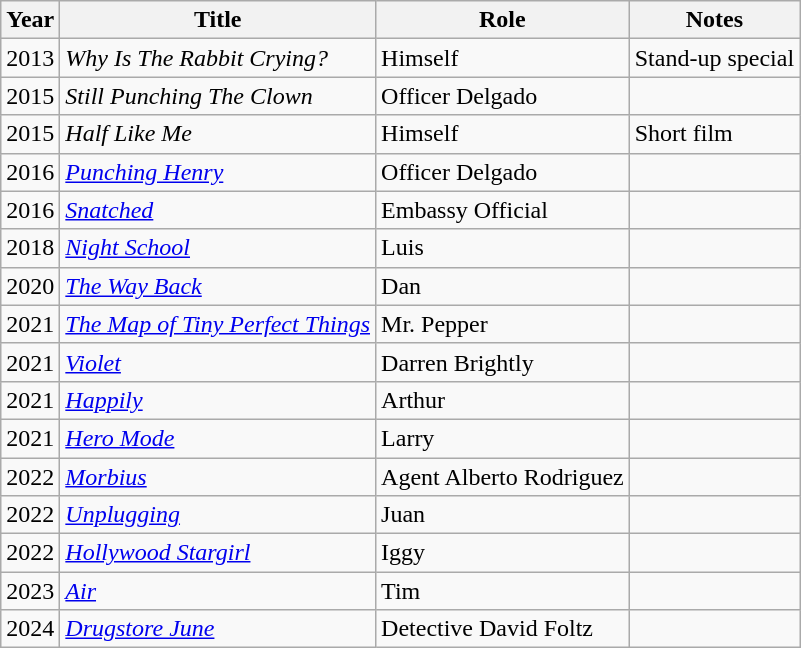<table class="wikitable sortable">
<tr>
<th>Year</th>
<th>Title</th>
<th>Role</th>
<th>Notes</th>
</tr>
<tr>
<td>2013</td>
<td><em>Why Is The Rabbit Crying?</em></td>
<td>Himself</td>
<td>Stand-up special</td>
</tr>
<tr>
<td>2015</td>
<td><em>Still Punching The Clown</em></td>
<td>Officer Delgado</td>
<td></td>
</tr>
<tr>
<td>2015</td>
<td><em>Half Like Me</em></td>
<td>Himself</td>
<td>Short film</td>
</tr>
<tr>
<td>2016</td>
<td><em><a href='#'>Punching Henry</a></em></td>
<td>Officer Delgado</td>
<td></td>
</tr>
<tr>
<td>2016</td>
<td><em><a href='#'>Snatched</a></em></td>
<td>Embassy Official</td>
<td></td>
</tr>
<tr>
<td>2018</td>
<td><em><a href='#'>Night School</a></em></td>
<td>Luis</td>
<td></td>
</tr>
<tr>
<td>2020</td>
<td><em><a href='#'>The Way Back</a></em></td>
<td>Dan</td>
<td></td>
</tr>
<tr>
<td>2021</td>
<td><em><a href='#'>The Map of Tiny Perfect Things</a></em></td>
<td>Mr. Pepper</td>
<td></td>
</tr>
<tr>
<td>2021</td>
<td><em><a href='#'>Violet</a></em></td>
<td>Darren Brightly</td>
<td></td>
</tr>
<tr>
<td>2021</td>
<td><em><a href='#'>Happily</a></em></td>
<td>Arthur</td>
<td></td>
</tr>
<tr>
<td>2021</td>
<td><em><a href='#'>Hero Mode</a></em></td>
<td>Larry</td>
<td></td>
</tr>
<tr>
<td>2022</td>
<td><em><a href='#'>Morbius</a></em></td>
<td>Agent Alberto Rodriguez</td>
<td></td>
</tr>
<tr>
<td>2022</td>
<td><em><a href='#'>Unplugging</a></em></td>
<td>Juan</td>
<td></td>
</tr>
<tr>
<td>2022</td>
<td><em><a href='#'>Hollywood Stargirl</a></em></td>
<td>Iggy</td>
<td></td>
</tr>
<tr>
<td>2023</td>
<td><em><a href='#'>Air</a></em></td>
<td>Tim</td>
<td></td>
</tr>
<tr>
<td>2024</td>
<td><em><a href='#'>Drugstore June</a></em></td>
<td>Detective David Foltz</td>
<td></td>
</tr>
</table>
